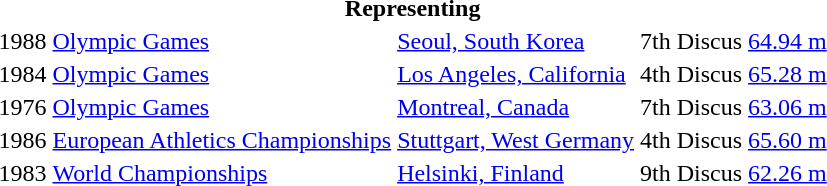<table>
<tr>
<th colspan="6">Representing </th>
</tr>
<tr>
<td>1988</td>
<td><a href='#'>Olympic Games</a></td>
<td><a href='#'>Seoul, South Korea</a></td>
<td>7th</td>
<td>Discus</td>
<td><a href='#'>64.94 m</a></td>
</tr>
<tr>
<td>1984</td>
<td><a href='#'>Olympic Games</a></td>
<td><a href='#'>Los Angeles, California</a></td>
<td>4th</td>
<td>Discus</td>
<td><a href='#'>65.28 m</a></td>
</tr>
<tr>
<td>1976</td>
<td><a href='#'>Olympic Games</a></td>
<td><a href='#'>Montreal, Canada</a></td>
<td>7th</td>
<td>Discus</td>
<td><a href='#'>63.06 m</a></td>
</tr>
<tr>
<td>1986</td>
<td><a href='#'>European Athletics Championships</a></td>
<td><a href='#'>Stuttgart, West Germany</a></td>
<td>4th</td>
<td>Discus</td>
<td><a href='#'>65.60 m</a></td>
</tr>
<tr>
<td>1983</td>
<td><a href='#'>World Championships</a></td>
<td><a href='#'>Helsinki, Finland</a></td>
<td>9th</td>
<td>Discus</td>
<td><a href='#'>62.26 m</a></td>
</tr>
</table>
